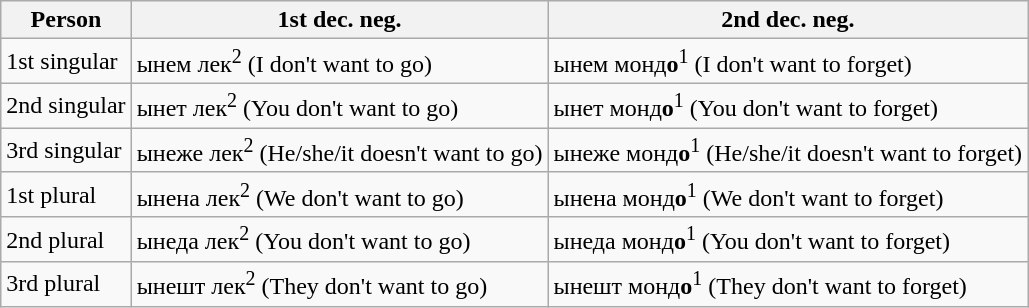<table class="wikitable">
<tr>
<th>Person</th>
<th>1st dec. neg.</th>
<th>2nd dec. neg.</th>
</tr>
<tr>
<td>1st singular</td>
<td>ынем лек<sup>2</sup> (I don't want to go)</td>
<td>ынем монд<strong>о</strong><sup>1</sup> (I don't want to forget)</td>
</tr>
<tr>
<td>2nd singular</td>
<td>ынет лек<sup>2</sup> (You don't want to go)</td>
<td>ынет монд<strong>о</strong><sup>1</sup> (You don't want to forget)</td>
</tr>
<tr>
<td>3rd singular</td>
<td>ынеже лек<sup>2</sup> (He/she/it doesn't want to go)</td>
<td>ынеже монд<strong>о</strong><sup>1</sup> (He/she/it doesn't want to forget)</td>
</tr>
<tr>
<td>1st plural</td>
<td>ынена лек<sup>2</sup> (We don't want to go)</td>
<td>ынена монд<strong>о</strong><sup>1</sup> (We don't want to forget)</td>
</tr>
<tr>
<td>2nd plural</td>
<td>ынеда лек<sup>2</sup> (You don't want to go)</td>
<td>ынеда монд<strong>о</strong><sup>1</sup> (You don't want to forget)</td>
</tr>
<tr>
<td>3rd plural</td>
<td>ынешт лек<sup>2</sup> (They don't want to go)</td>
<td>ынешт монд<strong>о</strong><sup>1</sup> (They don't want to forget)</td>
</tr>
</table>
